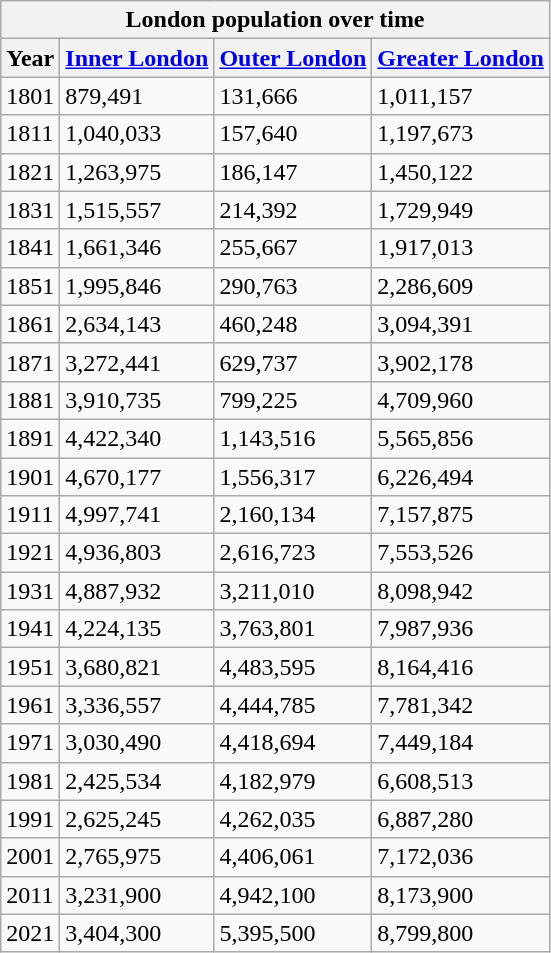<table class="wikitable mw-collapsible mw-collapsed">
<tr>
<th colspan="4">London population over time</th>
</tr>
<tr>
<th>Year</th>
<th><a href='#'>Inner London</a></th>
<th><a href='#'>Outer London</a></th>
<th><a href='#'>Greater London</a></th>
</tr>
<tr>
<td>1801</td>
<td>879,491</td>
<td>131,666</td>
<td>1,011,157</td>
</tr>
<tr>
<td>1811</td>
<td> 1,040,033</td>
<td> 157,640</td>
<td> 1,197,673</td>
</tr>
<tr>
<td>1821</td>
<td> 1,263,975</td>
<td> 186,147</td>
<td> 1,450,122</td>
</tr>
<tr>
<td>1831</td>
<td> 1,515,557</td>
<td> 214,392</td>
<td> 1,729,949</td>
</tr>
<tr>
<td>1841</td>
<td> 1,661,346</td>
<td> 255,667</td>
<td> 1,917,013</td>
</tr>
<tr>
<td>1851</td>
<td> 1,995,846</td>
<td> 290,763</td>
<td> 2,286,609</td>
</tr>
<tr>
<td>1861</td>
<td> 2,634,143</td>
<td> 460,248</td>
<td> 3,094,391</td>
</tr>
<tr>
<td>1871</td>
<td> 3,272,441</td>
<td> 629,737</td>
<td> 3,902,178</td>
</tr>
<tr>
<td>1881</td>
<td> 3,910,735</td>
<td> 799,225</td>
<td> 4,709,960</td>
</tr>
<tr>
<td>1891</td>
<td> 4,422,340</td>
<td> 1,143,516</td>
<td> 5,565,856</td>
</tr>
<tr>
<td>1901</td>
<td> 4,670,177</td>
<td> 1,556,317</td>
<td> 6,226,494</td>
</tr>
<tr>
<td>1911</td>
<td> 4,997,741</td>
<td> 2,160,134</td>
<td> 7,157,875</td>
</tr>
<tr>
<td>1921</td>
<td> 4,936,803</td>
<td> 2,616,723</td>
<td> 7,553,526</td>
</tr>
<tr>
<td>1931</td>
<td> 4,887,932</td>
<td> 3,211,010</td>
<td> 8,098,942</td>
</tr>
<tr>
<td>1941</td>
<td> 4,224,135</td>
<td> 3,763,801</td>
<td> 7,987,936</td>
</tr>
<tr>
<td>1951</td>
<td> 3,680,821</td>
<td> 4,483,595</td>
<td> 8,164,416</td>
</tr>
<tr>
<td>1961</td>
<td> 3,336,557</td>
<td> 4,444,785</td>
<td> 7,781,342</td>
</tr>
<tr>
<td>1971</td>
<td> 3,030,490</td>
<td> 4,418,694</td>
<td> 7,449,184</td>
</tr>
<tr>
<td>1981</td>
<td> 2,425,534</td>
<td> 4,182,979</td>
<td> 6,608,513</td>
</tr>
<tr>
<td>1991</td>
<td> 2,625,245</td>
<td> 4,262,035</td>
<td> 6,887,280</td>
</tr>
<tr>
<td>2001</td>
<td> 2,765,975</td>
<td> 4,406,061</td>
<td> 7,172,036</td>
</tr>
<tr>
<td>2011</td>
<td> 3,231,900</td>
<td> 4,942,100</td>
<td> 8,173,900</td>
</tr>
<tr>
<td>2021</td>
<td> 3,404,300</td>
<td> 5,395,500</td>
<td> 8,799,800</td>
</tr>
</table>
